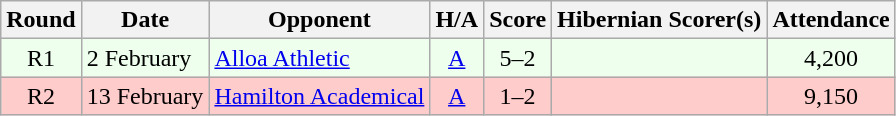<table class="wikitable" style="text-align:center">
<tr>
<th>Round</th>
<th>Date</th>
<th>Opponent</th>
<th>H/A</th>
<th>Score</th>
<th>Hibernian Scorer(s)</th>
<th>Attendance</th>
</tr>
<tr bgcolor=#EEFFEE>
<td>R1</td>
<td align=left>2 February</td>
<td align=left><a href='#'>Alloa Athletic</a></td>
<td><a href='#'>A</a></td>
<td>5–2</td>
<td align=left></td>
<td>4,200</td>
</tr>
<tr bgcolor=#FFCCCC>
<td>R2</td>
<td align=left>13 February</td>
<td align=left><a href='#'>Hamilton Academical</a></td>
<td><a href='#'>A</a></td>
<td>1–2</td>
<td align=left></td>
<td>9,150</td>
</tr>
</table>
